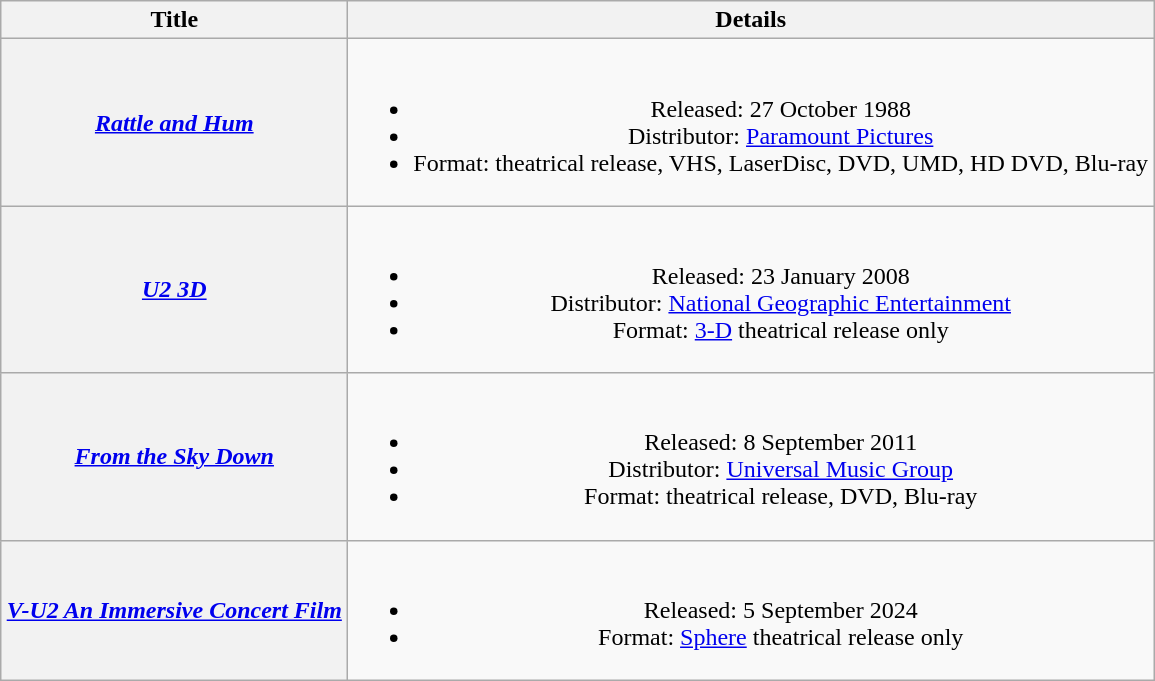<table class="wikitable plainrowheaders" style="text-align:center;">
<tr>
<th scope="col" style="width:14em;">Title</th>
<th scope="col">Details</th>
</tr>
<tr>
<th scope="row"><em><a href='#'>Rattle and Hum</a></em></th>
<td><br><ul><li>Released: 27 October 1988</li><li>Distributor: <a href='#'>Paramount Pictures</a></li><li>Format: theatrical release, VHS, LaserDisc, DVD, UMD, HD DVD, Blu-ray</li></ul></td>
</tr>
<tr>
<th scope="row"><em><a href='#'>U2 3D</a></em></th>
<td><br><ul><li>Released: 23 January 2008</li><li>Distributor: <a href='#'>National Geographic Entertainment</a></li><li>Format: <a href='#'>3-D</a> theatrical release only</li></ul></td>
</tr>
<tr>
<th scope="row"><em><a href='#'>From the Sky Down</a></em></th>
<td><br><ul><li>Released: 8 September 2011</li><li>Distributor: <a href='#'>Universal Music Group</a></li><li>Format: theatrical release, DVD, Blu-ray</li></ul></td>
</tr>
<tr>
<th scope="row"><em><a href='#'>V-U2 An Immersive Concert Film</a></em></th>
<td><br><ul><li>Released: 5 September 2024</li><li>Format: <a href='#'>Sphere</a> theatrical release only</li></ul></td>
</tr>
</table>
